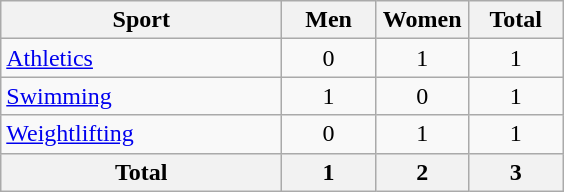<table class="wikitable sortable" style="text-align:center;">
<tr>
<th width=180>Sport</th>
<th width=55>Men</th>
<th width=55>Women</th>
<th width=55>Total</th>
</tr>
<tr>
<td align=left><a href='#'>Athletics</a></td>
<td>0</td>
<td>1</td>
<td>1</td>
</tr>
<tr>
<td align=left><a href='#'>Swimming</a></td>
<td>1</td>
<td>0</td>
<td>1</td>
</tr>
<tr>
<td align=left><a href='#'>Weightlifting</a></td>
<td>0</td>
<td>1</td>
<td>1</td>
</tr>
<tr>
<th>Total</th>
<th>1</th>
<th>2</th>
<th>3</th>
</tr>
</table>
